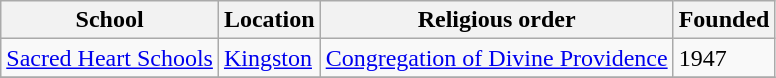<table class="wikitable">
<tr>
<th>School</th>
<th>Location</th>
<th>Religious order</th>
<th>Founded</th>
</tr>
<tr>
<td><a href='#'>Sacred Heart Schools</a></td>
<td><a href='#'>Kingston</a></td>
<td><a href='#'>Congregation of Divine Providence</a></td>
<td>1947</td>
</tr>
<tr>
</tr>
</table>
